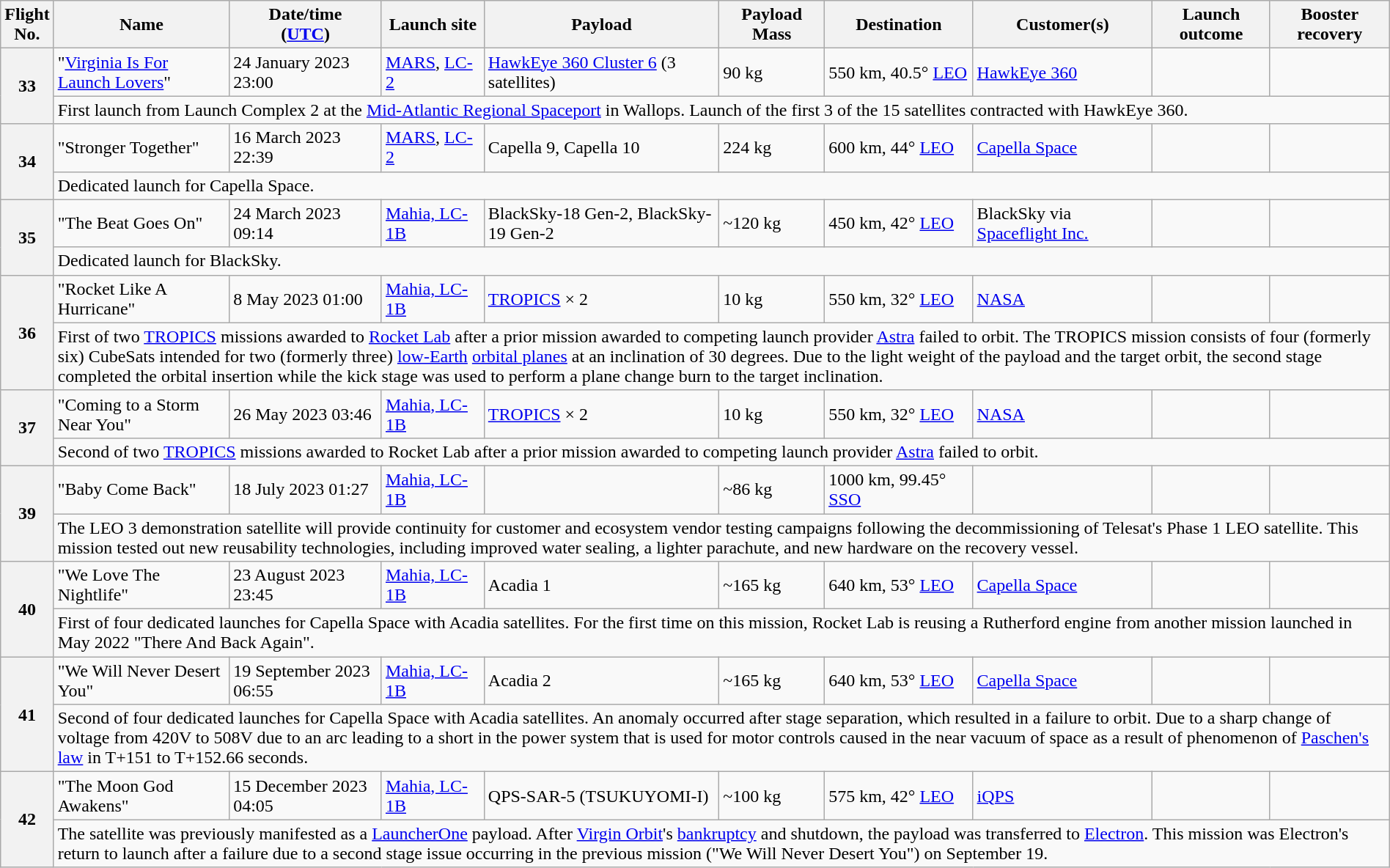<table class="wikitable" style="width: 100%">
<tr>
<th>Flight<br>No.</th>
<th>Name</th>
<th>Date/time<br>(<a href='#'>UTC</a>)</th>
<th>Launch site</th>
<th>Payload</th>
<th>Payload Mass</th>
<th>Destination</th>
<th>Customer(s)</th>
<th>Launch outcome</th>
<th>Booster recovery</th>
</tr>
<tr>
<th rowspan="2">33</th>
<td>"<a href='#'>Virginia Is For Launch Lovers</a>"</td>
<td>24 January 2023<br>23:00</td>
<td><a href='#'>MARS</a>, <a href='#'>LC-2</a></td>
<td><a href='#'>HawkEye 360 Cluster 6</a> (3 satellites)</td>
<td>90 kg</td>
<td>550 km, 40.5° <a href='#'>LEO</a></td>
<td><a href='#'>HawkEye 360</a></td>
<td></td>
<td></td>
</tr>
<tr>
<td colspan="9">First launch from Launch Complex 2 at the <a href='#'>Mid-Atlantic Regional Spaceport</a> in Wallops. Launch of the first 3 of the 15 satellites contracted with HawkEye 360.</td>
</tr>
<tr>
<th rowspan="2">34</th>
<td>"Stronger Together"</td>
<td>16 March 2023 22:39</td>
<td><a href='#'>MARS</a>, <a href='#'>LC-2</a></td>
<td>Capella 9, Capella 10</td>
<td>224 kg</td>
<td>600 km, 44° <a href='#'>LEO</a></td>
<td><a href='#'>Capella Space</a></td>
<td></td>
<td></td>
</tr>
<tr>
<td colspan="9">Dedicated launch for Capella Space.</td>
</tr>
<tr>
<th rowspan="2">35</th>
<td>"The Beat Goes On"</td>
<td>24 March 2023 09:14</td>
<td><a href='#'>Mahia, LC-1B</a></td>
<td>BlackSky-18 Gen-2, BlackSky-19 Gen-2</td>
<td>~120 kg</td>
<td>450 km, 42° <a href='#'>LEO</a></td>
<td>BlackSky via <a href='#'>Spaceflight Inc.</a></td>
<td></td>
<td></td>
</tr>
<tr>
<td colspan="9">Dedicated launch for BlackSky.</td>
</tr>
<tr>
<th rowspan="2">36</th>
<td>"Rocket Like A Hurricane"</td>
<td>8 May 2023 01:00</td>
<td><a href='#'>Mahia, LC-1B</a></td>
<td><a href='#'>TROPICS</a> × 2</td>
<td>10 kg</td>
<td>550 km, 32° <a href='#'>LEO</a></td>
<td><a href='#'>NASA</a></td>
<td></td>
<td></td>
</tr>
<tr>
<td colspan="9">First of two <a href='#'>TROPICS</a> missions awarded to <a href='#'>Rocket Lab</a> after a prior mission awarded to competing launch provider <a href='#'>Astra</a> failed to orbit. The TROPICS mission consists of four (formerly six) CubeSats intended for two (formerly three) <a href='#'>low-Earth</a> <a href='#'>orbital planes</a> at an inclination of 30 degrees. Due to the light weight of the payload and the target orbit, the second stage completed the orbital insertion while the kick stage was used to perform a plane change burn to the target inclination.</td>
</tr>
<tr>
<th rowspan="2">37</th>
<td>"Coming to a Storm Near You"</td>
<td>26 May 2023 03:46</td>
<td><a href='#'>Mahia, LC-1B</a></td>
<td><a href='#'>TROPICS</a> × 2</td>
<td>10 kg</td>
<td>550 km, 32° <a href='#'>LEO</a></td>
<td><a href='#'>NASA</a></td>
<td></td>
<td></td>
</tr>
<tr>
<td colspan="9">Second of two <a href='#'>TROPICS</a> missions awarded to Rocket Lab after a prior mission awarded to competing launch provider <a href='#'>Astra</a> failed to orbit.</td>
</tr>
<tr>
<th rowspan="2">39</th>
<td>"Baby Come Back"</td>
<td>18 July 2023 01:27</td>
<td><a href='#'>Mahia, LC-1B</a></td>
<td></td>
<td>~86 kg</td>
<td>1000 km, 99.45° <a href='#'>SSO</a></td>
<td></td>
<td></td>
<td></td>
</tr>
<tr>
<td colspan="9">The LEO 3 demonstration satellite will provide continuity for customer and ecosystem vendor testing campaigns following the decommissioning of Telesat's Phase 1 LEO satellite. This mission tested out new reusability technologies, including improved water sealing, a lighter parachute, and new hardware on the recovery vessel.</td>
</tr>
<tr>
<th rowspan="2">40</th>
<td>"We Love The Nightlife"</td>
<td>23 August 2023 23:45</td>
<td><a href='#'>Mahia, LC-1B</a></td>
<td>Acadia 1</td>
<td>~165 kg</td>
<td>640 km, 53° <a href='#'>LEO</a></td>
<td><a href='#'>Capella Space</a></td>
<td></td>
<td></td>
</tr>
<tr>
<td colspan="9">First of four dedicated launches for Capella Space with Acadia satellites. For the first time on this mission, Rocket Lab is reusing a Rutherford engine from another mission launched in May 2022 "There And Back Again".</td>
</tr>
<tr>
<th rowspan="2">41</th>
<td>"We Will Never Desert You"</td>
<td>19 September 2023 06:55</td>
<td><a href='#'>Mahia, LC-1B</a></td>
<td>Acadia 2</td>
<td>~165 kg</td>
<td>640 km, 53° <a href='#'>LEO</a></td>
<td><a href='#'>Capella Space</a></td>
<td></td>
<td></td>
</tr>
<tr>
<td colspan="9">Second of four dedicated launches for Capella Space with Acadia satellites. An anomaly occurred after stage separation, which resulted in a failure to orbit. Due to a sharp change of voltage from 420V to 508V due to an arc leading to a short in the power system that is used for motor controls caused in the near vacuum of space as a result of phenomenon of <a href='#'>Paschen's law</a> in T+151 to T+152.66 seconds.</td>
</tr>
<tr>
<th rowspan="2">42</th>
<td>"The Moon God Awakens"</td>
<td>15 December 2023 04:05</td>
<td><a href='#'>Mahia, LC-1B</a></td>
<td>QPS-SAR-5 (TSUKUYOMI-I)</td>
<td>~100 kg</td>
<td>575 km, 42° <a href='#'>LEO</a></td>
<td><a href='#'>iQPS</a></td>
<td></td>
<td></td>
</tr>
<tr>
<td colspan="9">The satellite was previously manifested as a <a href='#'>LauncherOne</a> payload. After <a href='#'>Virgin Orbit</a>'s <a href='#'>bankruptcy</a> and shutdown, the payload was transferred to <a href='#'>Electron</a>. This mission was Electron's return to launch after a failure due to a second stage issue occurring in the previous mission ("We Will Never Desert You") on September 19.</td>
</tr>
</table>
